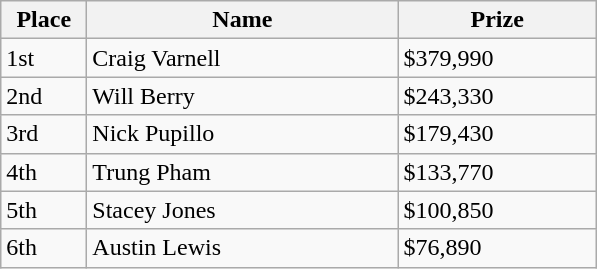<table class="wikitable">
<tr>
<th style="width:50px;">Place</th>
<th style="width:200px;">Name</th>
<th style="width:125px;">Prize</th>
</tr>
<tr>
<td>1st</td>
<td> Craig Varnell</td>
<td>$379,990</td>
</tr>
<tr>
<td>2nd</td>
<td> Will Berry</td>
<td>$243,330</td>
</tr>
<tr>
<td>3rd</td>
<td> Nick Pupillo</td>
<td>$179,430</td>
</tr>
<tr>
<td>4th</td>
<td> Trung Pham</td>
<td>$133,770</td>
</tr>
<tr>
<td>5th</td>
<td>  Stacey Jones</td>
<td>$100,850</td>
</tr>
<tr>
<td>6th</td>
<td>  Austin Lewis</td>
<td>$76,890</td>
</tr>
</table>
